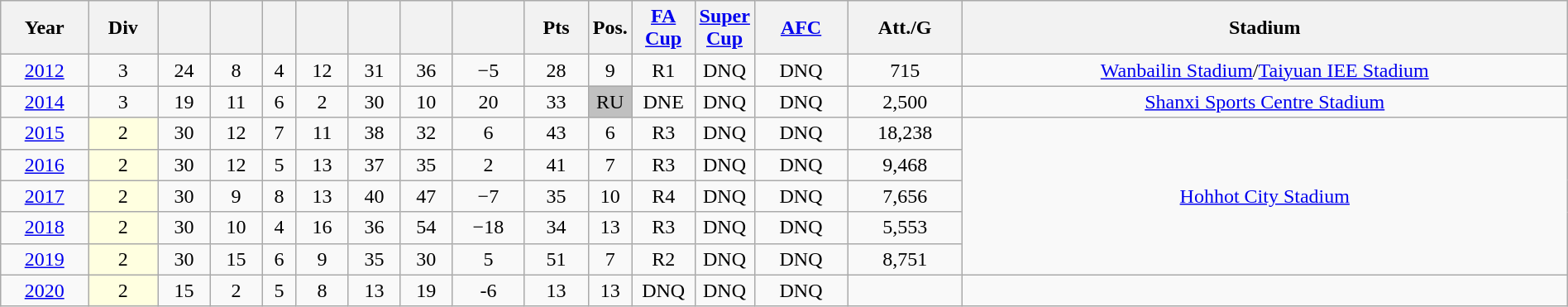<table class="wikitable sortable"  style="width:100%; text-align:Center;">
<tr>
<th>Year</th>
<th>Div</th>
<th></th>
<th></th>
<th></th>
<th></th>
<th></th>
<th></th>
<th></th>
<th>Pts</th>
<th width=2%>Pos.</th>
<th width=4%><a href='#'>FA Cup</a></th>
<th width=2%><a href='#'>Super Cup</a></th>
<th><a href='#'>AFC</a></th>
<th>Att./G</th>
<th>Stadium</th>
</tr>
<tr>
<td><a href='#'>2012</a></td>
<td>3</td>
<td>24</td>
<td>8</td>
<td>4</td>
<td>12</td>
<td>31</td>
<td>36</td>
<td>−5</td>
<td>28</td>
<td>9</td>
<td>R1</td>
<td>DNQ</td>
<td>DNQ</td>
<td>715</td>
<td><a href='#'>Wanbailin Stadium</a>/<a href='#'>Taiyuan IEE Stadium</a></td>
</tr>
<tr>
<td><a href='#'>2014</a></td>
<td>3</td>
<td>19</td>
<td>11</td>
<td>6</td>
<td>2</td>
<td>30</td>
<td>10</td>
<td>20</td>
<td>33</td>
<td style="background:silver;">RU</td>
<td>DNE</td>
<td>DNQ</td>
<td>DNQ</td>
<td>2,500</td>
<td><a href='#'>Shanxi Sports Centre Stadium</a></td>
</tr>
<tr>
<td><a href='#'>2015</a></td>
<td style="background:#ffffe0;">2</td>
<td>30</td>
<td>12</td>
<td>7</td>
<td>11</td>
<td>38</td>
<td>32</td>
<td>6</td>
<td>43</td>
<td>6</td>
<td>R3</td>
<td>DNQ</td>
<td>DNQ</td>
<td>18,238</td>
<td align=center rowspan=5><a href='#'>Hohhot City Stadium</a></td>
</tr>
<tr>
<td><a href='#'>2016</a></td>
<td bgcolor=#FFFFE0>2</td>
<td>30</td>
<td>12</td>
<td>5</td>
<td>13</td>
<td>37</td>
<td>35</td>
<td>2</td>
<td>41</td>
<td>7</td>
<td>R3</td>
<td>DNQ</td>
<td>DNQ</td>
<td>9,468</td>
</tr>
<tr>
<td><a href='#'>2017</a></td>
<td bgcolor=#FFFFE0>2</td>
<td>30</td>
<td>9</td>
<td>8</td>
<td>13</td>
<td>40</td>
<td>47</td>
<td>−7</td>
<td>35</td>
<td>10</td>
<td>R4</td>
<td>DNQ</td>
<td>DNQ</td>
<td>7,656</td>
</tr>
<tr>
<td><a href='#'>2018</a></td>
<td bgcolor=#FFFFE0>2</td>
<td>30</td>
<td>10</td>
<td>4</td>
<td>16</td>
<td>36</td>
<td>54</td>
<td>−18</td>
<td>34</td>
<td>13</td>
<td>R3</td>
<td>DNQ</td>
<td>DNQ</td>
<td>5,553</td>
</tr>
<tr>
<td><a href='#'>2019</a></td>
<td bgcolor=#FFFFE0>2</td>
<td>30</td>
<td>15</td>
<td>6</td>
<td>9</td>
<td>35</td>
<td>30</td>
<td>5</td>
<td>51</td>
<td>7</td>
<td>R2</td>
<td>DNQ</td>
<td>DNQ</td>
<td>8,751</td>
</tr>
<tr>
<td><a href='#'>2020</a></td>
<td bgcolor=#FFFFE0>2</td>
<td>15</td>
<td>2</td>
<td>5</td>
<td>8</td>
<td>13</td>
<td>19</td>
<td>-6</td>
<td>13</td>
<td>13</td>
<td>DNQ</td>
<td>DNQ</td>
<td>DNQ</td>
<td></td>
</tr>
</table>
